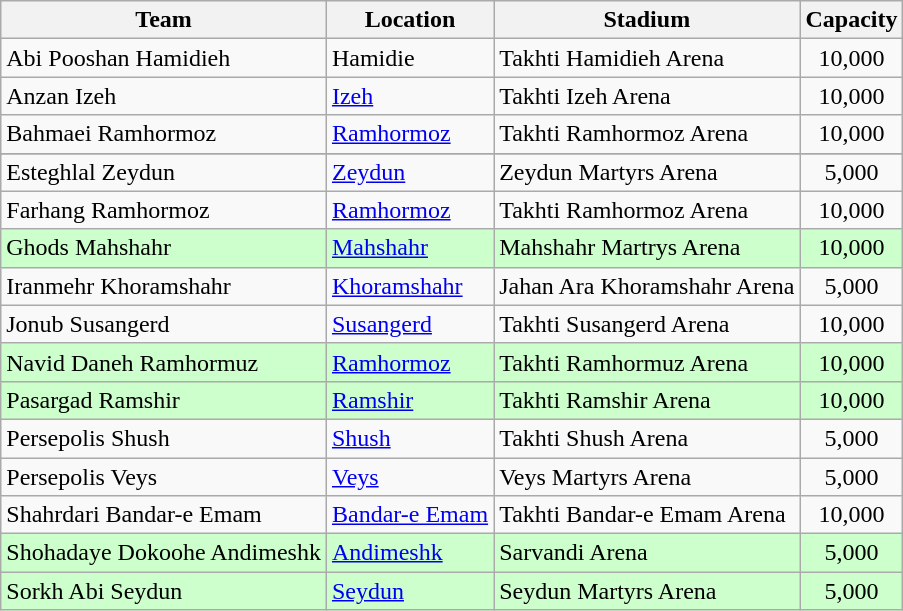<table class="wikitable sortable">
<tr>
<th>Team</th>
<th>Location</th>
<th>Stadium</th>
<th>Capacity</th>
</tr>
<tr>
<td>Abi Pooshan Hamidieh</td>
<td>Hamidie</td>
<td>Takhti Hamidieh Arena</td>
<td style="text-align: center">10,000</td>
</tr>
<tr>
<td>Anzan Izeh</td>
<td><a href='#'>Izeh</a></td>
<td>Takhti Izeh Arena</td>
<td style="text-align: center">10,000</td>
</tr>
<tr>
<td>Bahmaei Ramhormoz</td>
<td><a href='#'>Ramhormoz</a></td>
<td>Takhti Ramhormoz Arena</td>
<td style="text-align: center">10,000</td>
</tr>
<tr style="background-color: #ccffcc">
</tr>
<tr>
<td>Esteghlal Zeydun</td>
<td><a href='#'>Zeydun</a></td>
<td>Zeydun Martyrs Arena</td>
<td style="text-align: center">5,000</td>
</tr>
<tr>
<td>Farhang Ramhormoz</td>
<td><a href='#'>Ramhormoz</a></td>
<td>Takhti Ramhormoz Arena</td>
<td style="text-align: center">10,000</td>
</tr>
<tr style="background-color: #ccffcc">
<td>Ghods Mahshahr</td>
<td><a href='#'>Mahshahr</a></td>
<td>Mahshahr Martrys Arena</td>
<td style="text-align: center">10,000</td>
</tr>
<tr>
<td>Iranmehr Khoramshahr</td>
<td><a href='#'>Khoramshahr</a></td>
<td>Jahan Ara Khoramshahr Arena</td>
<td style="text-align: center">5,000</td>
</tr>
<tr>
<td>Jonub Susangerd</td>
<td><a href='#'>Susangerd</a></td>
<td>Takhti Susangerd Arena</td>
<td style="text-align: center">10,000</td>
</tr>
<tr style="background-color: #ccffcc">
<td>Navid Daneh Ramhormuz</td>
<td><a href='#'>Ramhormoz</a></td>
<td>Takhti Ramhormuz Arena</td>
<td style="text-align: center">10,000</td>
</tr>
<tr style="background-color: #ccffcc">
<td>Pasargad Ramshir</td>
<td><a href='#'>Ramshir</a></td>
<td>Takhti Ramshir Arena</td>
<td style="text-align: center">10,000</td>
</tr>
<tr>
<td>Persepolis Shush</td>
<td><a href='#'>Shush</a></td>
<td>Takhti Shush Arena</td>
<td style="text-align: center">5,000</td>
</tr>
<tr>
<td>Persepolis Veys</td>
<td><a href='#'>Veys</a></td>
<td>Veys Martyrs Arena</td>
<td style="text-align: center">5,000</td>
</tr>
<tr>
<td>Shahrdari Bandar-e Emam</td>
<td><a href='#'>Bandar-e Emam</a></td>
<td>Takhti Bandar-e Emam Arena</td>
<td style="text-align: center">10,000</td>
</tr>
<tr style="background-color: #ccffcc">
<td>Shohadaye Dokoohe Andimeshk</td>
<td><a href='#'>Andimeshk</a></td>
<td>Sarvandi Arena</td>
<td style="text-align: center">5,000</td>
</tr>
<tr style="background-color: #ccffcc">
<td>Sorkh Abi Seydun</td>
<td><a href='#'>Seydun</a></td>
<td>Seydun Martyrs Arena</td>
<td style="text-align: center">5,000</td>
</tr>
</table>
